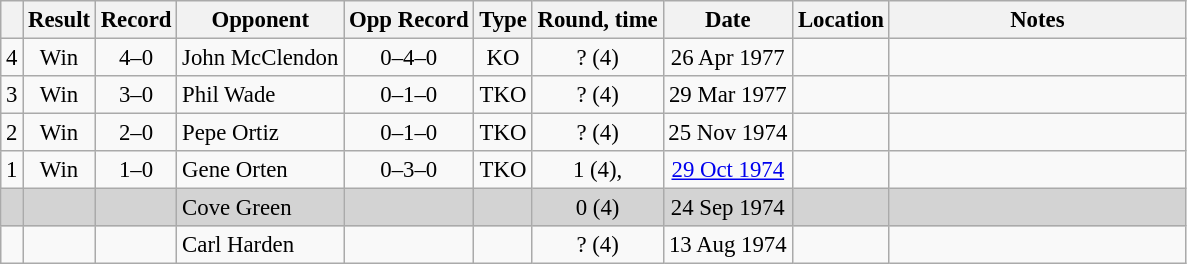<table class="wikitable" style="text-align:center; font-size:95%">
<tr>
<th></th>
<th>Result</th>
<th>Record</th>
<th>Opponent</th>
<th>Opp Record</th>
<th>Type</th>
<th>Round, time</th>
<th>Date</th>
<th>Location</th>
<th width=25%>Notes</th>
</tr>
<tr>
<td>4</td>
<td>Win</td>
<td>4–0</td>
<td align=left> John McClendon</td>
<td>0–4–0</td>
<td>KO</td>
<td>? (4)</td>
<td>26 Apr 1977</td>
<td align=left> </td>
<td></td>
</tr>
<tr>
<td>3</td>
<td>Win</td>
<td>3–0</td>
<td align=left> Phil Wade</td>
<td>0–1–0</td>
<td>TKO</td>
<td>? (4)</td>
<td>29 Mar 1977</td>
<td align=left> </td>
<td></td>
</tr>
<tr>
<td>2</td>
<td>Win</td>
<td>2–0</td>
<td align=left> Pepe Ortiz</td>
<td>0–1–0</td>
<td>TKO</td>
<td>? (4)</td>
<td>25 Nov 1974</td>
<td align=left> </td>
<td></td>
</tr>
<tr>
<td>1</td>
<td>Win</td>
<td>1–0</td>
<td align=left> Gene Orten</td>
<td>0–3–0</td>
<td>TKO</td>
<td>1 (4), </td>
<td><a href='#'>29 Oct 1974</a></td>
<td align=left> </td>
<td align=left></td>
</tr>
<tr style="background:lightgrey">
<td></td>
<td></td>
<td></td>
<td align=left> Cove Green</td>
<td></td>
<td></td>
<td>0 (4)</td>
<td>24 Sep 1974</td>
<td align=left> </td>
<td align=left></td>
</tr>
<tr>
<td></td>
<td></td>
<td></td>
<td align=left> Carl Harden</td>
<td></td>
<td></td>
<td>? (4)</td>
<td>13 Aug 1974</td>
<td align=left> </td>
<td align=left></td>
</tr>
</table>
